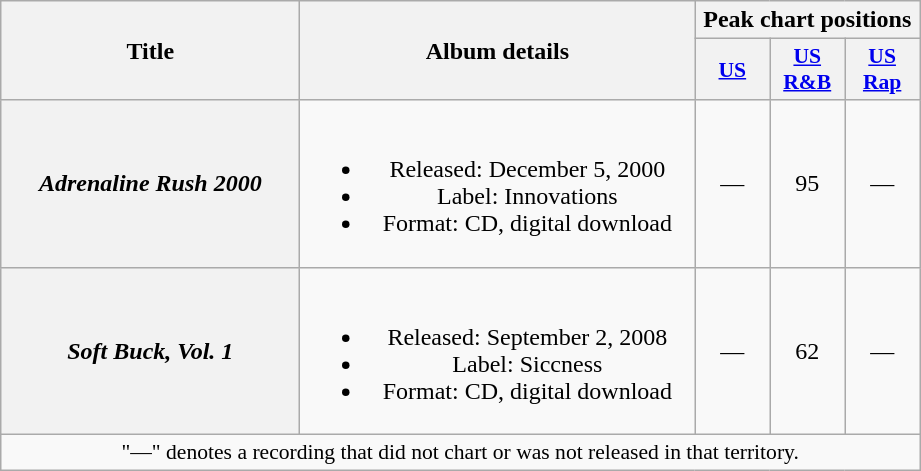<table class="wikitable plainrowheaders" style="text-align:center;" border="1">
<tr>
<th scope="col" rowspan="2" style="width:12em;">Title</th>
<th scope="col" rowspan="2" style="width:16em;">Album details</th>
<th scope="col" colspan="3">Peak chart positions</th>
</tr>
<tr>
<th scope="col" style="width:3em;font-size:90%;"><a href='#'>US</a></th>
<th scope="col" style="width:3em;font-size:90%;"><a href='#'>US R&B</a></th>
<th scope="col" style="width:3em;font-size:90%;"><a href='#'>US Rap</a></th>
</tr>
<tr>
<th scope="row"><em>Adrenaline Rush 2000</em></th>
<td><br><ul><li>Released: December 5, 2000</li><li>Label: Innovations</li><li>Format: CD, digital download</li></ul></td>
<td>—</td>
<td>95</td>
<td>—</td>
</tr>
<tr>
<th scope="row"><em>Soft Buck, Vol. 1</em></th>
<td><br><ul><li>Released: September 2, 2008</li><li>Label: Siccness</li><li>Format: CD, digital download</li></ul></td>
<td>—</td>
<td>62</td>
<td>—</td>
</tr>
<tr>
<td colspan="9" style="font-size:90%">"—" denotes a recording that did not chart or was not released in that territory.</td>
</tr>
</table>
